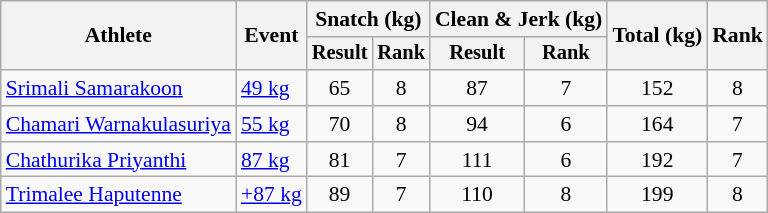<table class="wikitable" style="font-size:90%">
<tr>
<th rowspan=2>Athlete</th>
<th rowspan=2>Event</th>
<th colspan="2">Snatch (kg)</th>
<th colspan="2">Clean & Jerk (kg)</th>
<th rowspan="2">Total (kg)</th>
<th rowspan="2">Rank</th>
</tr>
<tr style="font-size:95%">
<th>Result</th>
<th>Rank</th>
<th>Result</th>
<th>Rank</th>
</tr>
<tr align=center>
<td align=left><a href='#'>Srimali Samarakoon</a></td>
<td align=left><a href='#'>49 kg</a></td>
<td>65</td>
<td>8</td>
<td>87</td>
<td>7</td>
<td>152</td>
<td>8</td>
</tr>
<tr align=center>
<td align=left><a href='#'>Chamari Warnakulasuriya</a></td>
<td align=left><a href='#'>55 kg</a></td>
<td>70</td>
<td>8</td>
<td>94</td>
<td>6</td>
<td>164</td>
<td>7</td>
</tr>
<tr align=center>
<td align=left><a href='#'>Chathurika Priyanthi</a></td>
<td align=left><a href='#'>87 kg</a></td>
<td>81</td>
<td>7</td>
<td>111</td>
<td>6</td>
<td>192</td>
<td>7</td>
</tr>
<tr align=center>
<td align=left><a href='#'>Trimalee Haputenne</a></td>
<td align=left><a href='#'>+87 kg</a></td>
<td>89</td>
<td>7</td>
<td>110</td>
<td>8</td>
<td>199</td>
<td>8</td>
</tr>
</table>
